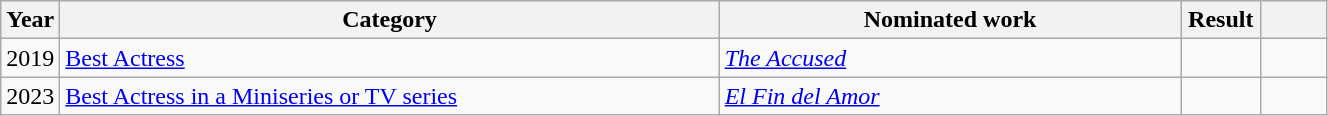<table class="wikitable plainrowheaders" style="width:70%;">
<tr>
<th scope="col" style="width:4%;">Year</th>
<th scope="col" style="width:50%;">Category</th>
<th scope="col" style="width:35%;">Nominated work</th>
<th scope="col" style="width:6%;">Result</th>
<th scope="col" style="width:6%;"></th>
</tr>
<tr>
<td align=center>2019</td>
<td><a href='#'>Best Actress</a></td>
<td><em><a href='#'>The Accused</a></em></td>
<td></td>
<td align=center></td>
</tr>
<tr>
<td align=center>2023</td>
<td><a href='#'>Best Actress in a Miniseries or TV series</a></td>
<td><em><a href='#'>El Fin del Amor</a></em></td>
<td></td>
<td align=center></td>
</tr>
</table>
